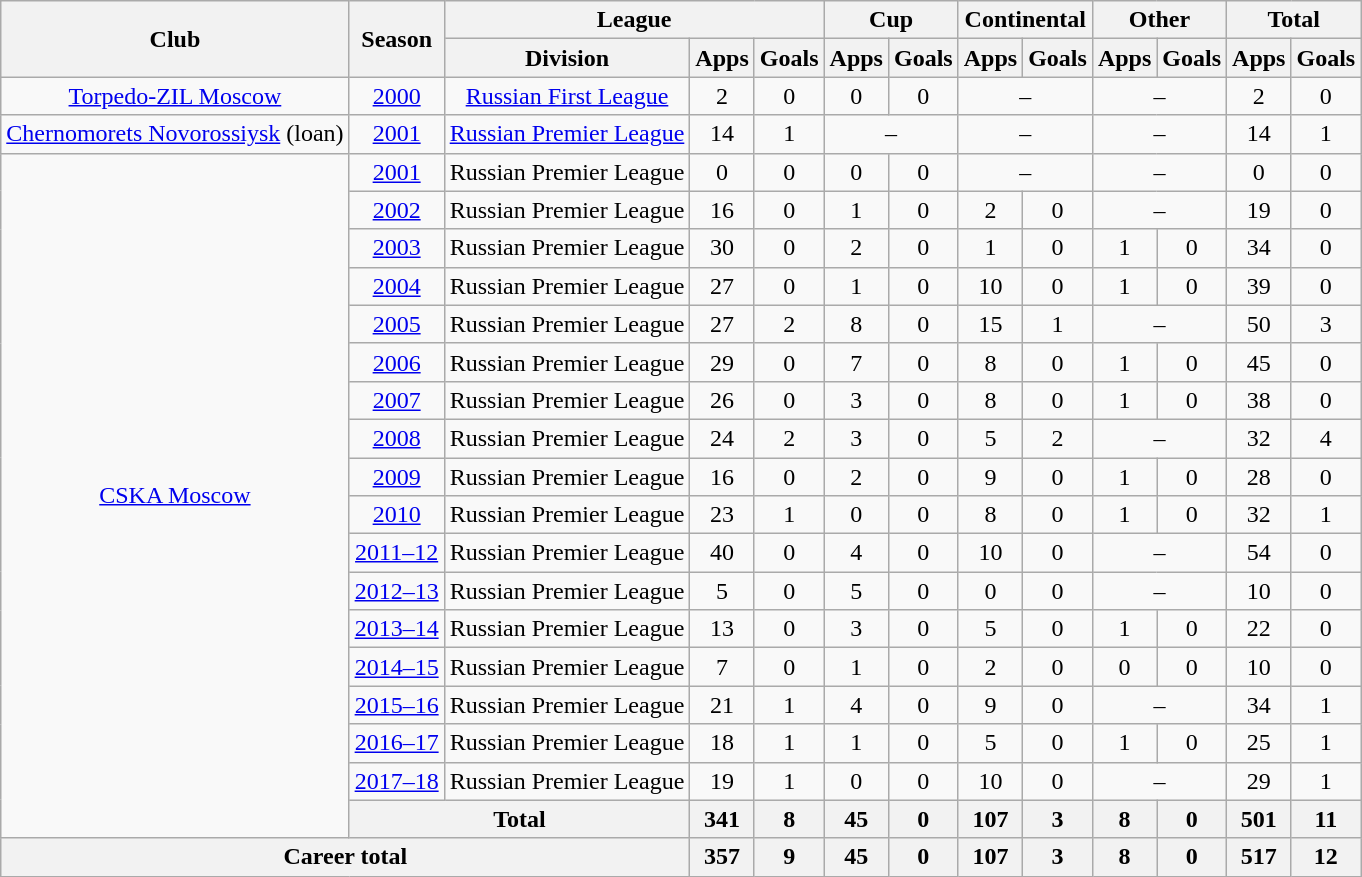<table class="wikitable" style="text-align: center;">
<tr>
<th rowspan=2>Club</th>
<th rowspan=2>Season</th>
<th colspan=3>League</th>
<th colspan=2>Cup</th>
<th colspan=2>Continental</th>
<th colspan=2>Other</th>
<th colspan=2>Total</th>
</tr>
<tr>
<th>Division</th>
<th>Apps</th>
<th>Goals</th>
<th>Apps</th>
<th>Goals</th>
<th>Apps</th>
<th>Goals</th>
<th>Apps</th>
<th>Goals</th>
<th>Apps</th>
<th>Goals</th>
</tr>
<tr>
<td><a href='#'>Torpedo-ZIL Moscow</a></td>
<td><a href='#'>2000</a></td>
<td><a href='#'>Russian First League</a></td>
<td>2</td>
<td>0</td>
<td>0</td>
<td>0</td>
<td colspan=2>–</td>
<td colspan=2>–</td>
<td>2</td>
<td>0</td>
</tr>
<tr>
<td><a href='#'>Chernomorets Novorossiysk</a> (loan)</td>
<td><a href='#'>2001</a></td>
<td><a href='#'>Russian Premier League</a></td>
<td>14</td>
<td>1</td>
<td colspan=2>–</td>
<td colspan=2>–</td>
<td colspan=2>–</td>
<td>14</td>
<td>1</td>
</tr>
<tr>
<td rowspan="18"><a href='#'>CSKA Moscow</a></td>
<td><a href='#'>2001</a></td>
<td>Russian Premier League</td>
<td>0</td>
<td>0</td>
<td>0</td>
<td>0</td>
<td colspan=2>–</td>
<td colspan=2>–</td>
<td>0</td>
<td>0</td>
</tr>
<tr>
<td><a href='#'>2002</a></td>
<td>Russian Premier League</td>
<td>16</td>
<td>0</td>
<td>1</td>
<td>0</td>
<td>2</td>
<td>0</td>
<td colspan=2>–</td>
<td>19</td>
<td>0</td>
</tr>
<tr>
<td><a href='#'>2003</a></td>
<td>Russian Premier League</td>
<td>30</td>
<td>0</td>
<td>2</td>
<td>0</td>
<td>1</td>
<td>0</td>
<td>1</td>
<td>0</td>
<td>34</td>
<td>0</td>
</tr>
<tr>
<td><a href='#'>2004</a></td>
<td>Russian Premier League</td>
<td>27</td>
<td>0</td>
<td>1</td>
<td>0</td>
<td>10</td>
<td>0</td>
<td>1</td>
<td>0</td>
<td>39</td>
<td>0</td>
</tr>
<tr>
<td><a href='#'>2005</a></td>
<td>Russian Premier League</td>
<td>27</td>
<td>2</td>
<td>8</td>
<td>0</td>
<td>15</td>
<td>1</td>
<td colspan=2>–</td>
<td>50</td>
<td>3</td>
</tr>
<tr>
<td><a href='#'>2006</a></td>
<td>Russian Premier League</td>
<td>29</td>
<td>0</td>
<td>7</td>
<td>0</td>
<td>8</td>
<td>0</td>
<td>1</td>
<td>0</td>
<td>45</td>
<td>0</td>
</tr>
<tr>
<td><a href='#'>2007</a></td>
<td>Russian Premier League</td>
<td>26</td>
<td>0</td>
<td>3</td>
<td>0</td>
<td>8</td>
<td>0</td>
<td>1</td>
<td>0</td>
<td>38</td>
<td>0</td>
</tr>
<tr>
<td><a href='#'>2008</a></td>
<td>Russian Premier League</td>
<td>24</td>
<td>2</td>
<td>3</td>
<td>0</td>
<td>5</td>
<td>2</td>
<td colspan=2>–</td>
<td>32</td>
<td>4</td>
</tr>
<tr>
<td><a href='#'>2009</a></td>
<td>Russian Premier League</td>
<td>16</td>
<td>0</td>
<td>2</td>
<td>0</td>
<td>9</td>
<td>0</td>
<td>1</td>
<td>0</td>
<td>28</td>
<td>0</td>
</tr>
<tr>
<td><a href='#'>2010</a></td>
<td>Russian Premier League</td>
<td>23</td>
<td>1</td>
<td>0</td>
<td>0</td>
<td>8</td>
<td>0</td>
<td>1</td>
<td>0</td>
<td>32</td>
<td>1</td>
</tr>
<tr>
<td><a href='#'>2011–12</a></td>
<td>Russian Premier League</td>
<td>40</td>
<td>0</td>
<td>4</td>
<td>0</td>
<td>10</td>
<td>0</td>
<td colspan=2>–</td>
<td>54</td>
<td>0</td>
</tr>
<tr>
<td><a href='#'>2012–13</a></td>
<td>Russian Premier League</td>
<td>5</td>
<td>0</td>
<td>5</td>
<td>0</td>
<td>0</td>
<td>0</td>
<td colspan=2>–</td>
<td>10</td>
<td>0</td>
</tr>
<tr>
<td><a href='#'>2013–14</a></td>
<td>Russian Premier League</td>
<td>13</td>
<td>0</td>
<td>3</td>
<td>0</td>
<td>5</td>
<td>0</td>
<td>1</td>
<td>0</td>
<td>22</td>
<td>0</td>
</tr>
<tr>
<td><a href='#'>2014–15</a></td>
<td>Russian Premier League</td>
<td>7</td>
<td>0</td>
<td>1</td>
<td>0</td>
<td>2</td>
<td>0</td>
<td>0</td>
<td>0</td>
<td>10</td>
<td>0</td>
</tr>
<tr>
<td><a href='#'>2015–16</a></td>
<td>Russian Premier League</td>
<td>21</td>
<td>1</td>
<td>4</td>
<td>0</td>
<td>9</td>
<td>0</td>
<td colspan=2>–</td>
<td>34</td>
<td>1</td>
</tr>
<tr>
<td><a href='#'>2016–17</a></td>
<td>Russian Premier League</td>
<td>18</td>
<td>1</td>
<td>1</td>
<td>0</td>
<td>5</td>
<td>0</td>
<td>1</td>
<td>0</td>
<td>25</td>
<td>1</td>
</tr>
<tr>
<td><a href='#'>2017–18</a></td>
<td>Russian Premier League</td>
<td>19</td>
<td>1</td>
<td>0</td>
<td>0</td>
<td>10</td>
<td>0</td>
<td colspan=2>–</td>
<td>29</td>
<td>1</td>
</tr>
<tr>
<th colspan=2>Total</th>
<th>341</th>
<th>8</th>
<th>45</th>
<th>0</th>
<th>107</th>
<th>3</th>
<th>8</th>
<th>0</th>
<th>501</th>
<th>11</th>
</tr>
<tr>
<th colspan=3>Career total</th>
<th>357</th>
<th>9</th>
<th>45</th>
<th>0</th>
<th>107</th>
<th>3</th>
<th>8</th>
<th>0</th>
<th>517</th>
<th>12</th>
</tr>
</table>
